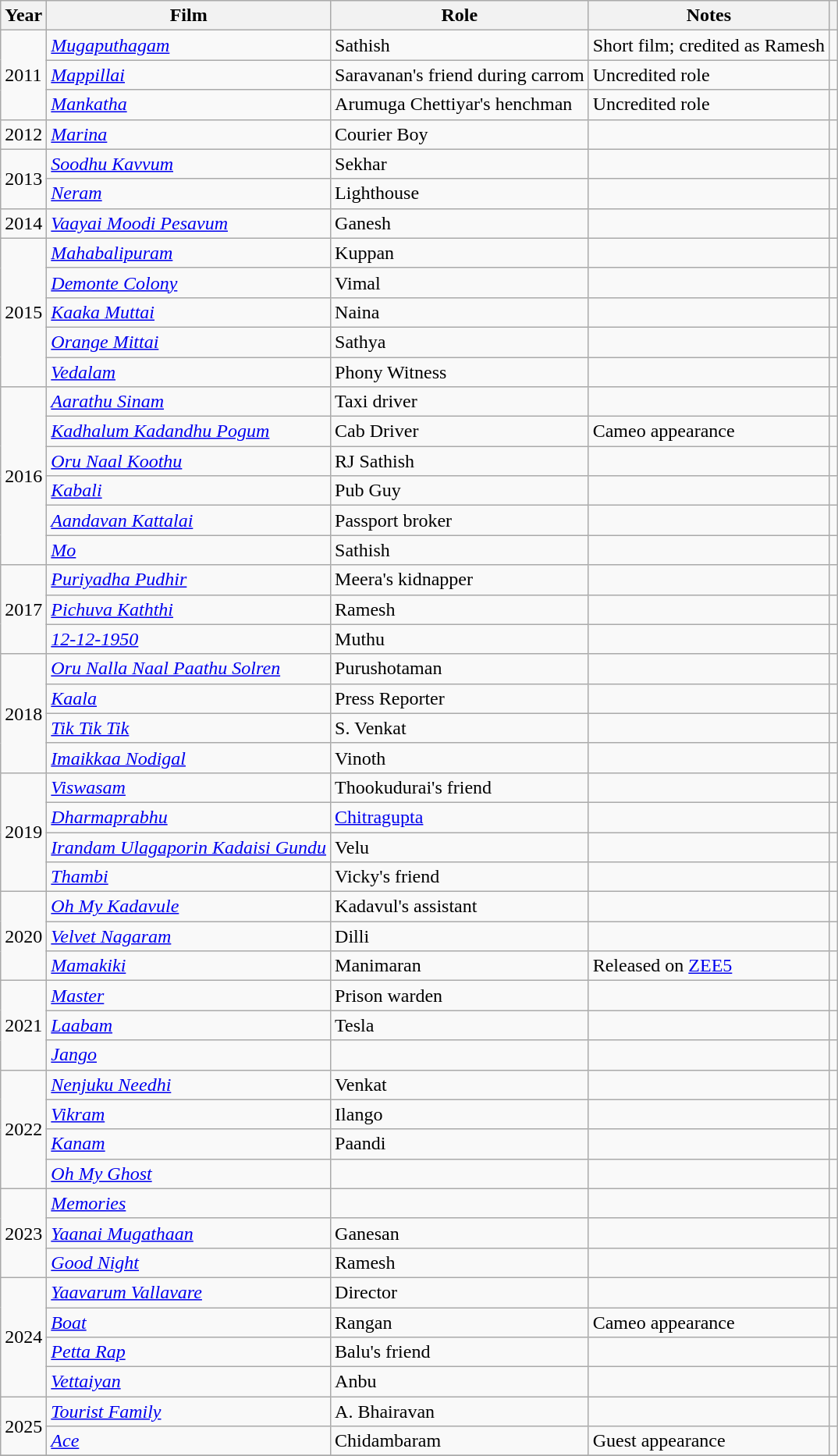<table class="wikitable sortable">
<tr>
<th>Year</th>
<th>Film</th>
<th>Role</th>
<th>Notes</th>
<th scope="col" class="unsortable" ></th>
</tr>
<tr>
<td rowspan="3">2011</td>
<td><em><a href='#'>Mugaputhagam</a></em></td>
<td>Sathish</td>
<td>Short film; credited as Ramesh</td>
</tr>
<tr>
<td><em><a href='#'>Mappillai</a></em></td>
<td>Saravanan's friend during carrom</td>
<td>Uncredited role</td>
<td></td>
</tr>
<tr>
<td><em><a href='#'>Mankatha</a></em></td>
<td>Arumuga Chettiyar's henchman</td>
<td>Uncredited role</td>
<td></td>
</tr>
<tr>
<td>2012</td>
<td><em><a href='#'>Marina</a></em></td>
<td>Courier Boy</td>
<td></td>
<td></td>
</tr>
<tr>
<td rowspan="2">2013</td>
<td><em><a href='#'>Soodhu Kavvum</a></em></td>
<td>Sekhar</td>
<td></td>
<td></td>
</tr>
<tr>
<td><em><a href='#'>Neram</a></em></td>
<td>Lighthouse</td>
<td></td>
<td></td>
</tr>
<tr>
<td>2014</td>
<td><em><a href='#'>Vaayai Moodi Pesavum</a></em></td>
<td>Ganesh</td>
<td></td>
<td></td>
</tr>
<tr>
<td rowspan="5">2015</td>
<td><em><a href='#'>Mahabalipuram</a></em></td>
<td>Kuppan</td>
<td></td>
<td></td>
</tr>
<tr>
<td><em><a href='#'>Demonte Colony</a></em></td>
<td>Vimal</td>
<td></td>
<td></td>
</tr>
<tr>
<td><em><a href='#'>Kaaka Muttai</a></em></td>
<td>Naina</td>
<td></td>
<td></td>
</tr>
<tr>
<td><em><a href='#'>Orange Mittai</a></em></td>
<td>Sathya</td>
<td></td>
<td></td>
</tr>
<tr>
<td><em><a href='#'>Vedalam</a></em></td>
<td>Phony Witness</td>
<td></td>
<td></td>
</tr>
<tr>
<td rowspan="6">2016</td>
<td><em><a href='#'>Aarathu Sinam</a></em></td>
<td>Taxi driver</td>
<td></td>
<td></td>
</tr>
<tr>
<td><em><a href='#'>Kadhalum Kadandhu Pogum</a></em></td>
<td>Cab Driver</td>
<td>Cameo appearance</td>
<td></td>
</tr>
<tr>
<td><em><a href='#'>Oru Naal Koothu</a></em></td>
<td>RJ Sathish</td>
<td></td>
<td></td>
</tr>
<tr>
<td><em><a href='#'>Kabali</a></em></td>
<td>Pub Guy</td>
<td></td>
<td></td>
</tr>
<tr>
<td><em><a href='#'>Aandavan Kattalai</a></em></td>
<td>Passport broker</td>
<td></td>
<td></td>
</tr>
<tr>
<td><em><a href='#'>Mo</a></em></td>
<td>Sathish</td>
<td></td>
<td></td>
</tr>
<tr>
<td rowspan="3">2017</td>
<td><em><a href='#'>Puriyadha Pudhir</a></em></td>
<td>Meera's kidnapper</td>
<td></td>
<td></td>
</tr>
<tr>
<td><em><a href='#'>Pichuva Kaththi</a></em></td>
<td>Ramesh</td>
<td></td>
<td></td>
</tr>
<tr>
<td><em><a href='#'>12-12-1950</a></em></td>
<td>Muthu</td>
<td></td>
<td></td>
</tr>
<tr>
<td rowspan="4">2018</td>
<td><em><a href='#'>Oru Nalla Naal Paathu Solren</a></em></td>
<td>Purushotaman</td>
<td></td>
<td></td>
</tr>
<tr>
<td><em><a href='#'>Kaala</a></em></td>
<td>Press Reporter</td>
<td></td>
<td></td>
</tr>
<tr>
<td><em><a href='#'>Tik Tik Tik</a></em></td>
<td>S. Venkat</td>
<td></td>
<td></td>
</tr>
<tr>
<td><em><a href='#'>Imaikkaa Nodigal</a></em></td>
<td>Vinoth</td>
<td></td>
<td></td>
</tr>
<tr>
<td rowspan="4">2019</td>
<td><em><a href='#'>Viswasam</a></em></td>
<td>Thookudurai's friend</td>
<td></td>
<td></td>
</tr>
<tr>
<td><em><a href='#'>Dharmaprabhu</a></em></td>
<td><a href='#'>Chitragupta</a></td>
<td></td>
<td></td>
</tr>
<tr>
<td><em><a href='#'>Irandam Ulagaporin Kadaisi Gundu</a></em></td>
<td>Velu</td>
<td></td>
<td></td>
</tr>
<tr>
<td><em><a href='#'>Thambi</a></em></td>
<td>Vicky's friend</td>
<td></td>
<td></td>
</tr>
<tr>
<td rowspan="3">2020</td>
<td><em><a href='#'>Oh My Kadavule</a></em></td>
<td>Kadavul's assistant</td>
<td></td>
<td></td>
</tr>
<tr>
<td><em><a href='#'>Velvet Nagaram</a></em></td>
<td>Dilli</td>
<td></td>
<td></td>
</tr>
<tr>
<td><em><a href='#'>Mamakiki</a></em></td>
<td>Manimaran</td>
<td>Released on <a href='#'>ZEE5</a></td>
<td></td>
</tr>
<tr>
<td rowspan="3">2021</td>
<td><em><a href='#'>Master</a></em></td>
<td>Prison warden</td>
<td></td>
<td></td>
</tr>
<tr>
<td><em><a href='#'>Laabam</a></em></td>
<td>Tesla</td>
<td></td>
<td></td>
</tr>
<tr>
<td><em><a href='#'>Jango</a></em></td>
<td></td>
<td></td>
<td></td>
</tr>
<tr>
<td rowspan="4">2022</td>
<td><em><a href='#'>Nenjuku Needhi</a></em></td>
<td>Venkat</td>
<td></td>
<td></td>
</tr>
<tr>
<td><em><a href='#'>Vikram</a></em></td>
<td>Ilango</td>
<td></td>
<td></td>
</tr>
<tr>
<td><em><a href='#'>Kanam</a></em></td>
<td>Paandi</td>
<td></td>
<td></td>
</tr>
<tr>
<td><em><a href='#'>Oh My Ghost</a></em></td>
<td></td>
<td></td>
<td></td>
</tr>
<tr>
<td rowspan="3">2023</td>
<td><em><a href='#'>Memories</a></em></td>
<td></td>
<td></td>
<td></td>
</tr>
<tr>
<td><em><a href='#'>Yaanai Mugathaan</a></em></td>
<td>Ganesan</td>
<td></td>
<td></td>
</tr>
<tr>
<td><em><a href='#'>Good Night</a></em></td>
<td>Ramesh</td>
<td></td>
<td></td>
</tr>
<tr>
<td rowspan="4">2024</td>
<td><em><a href='#'>Yaavarum Vallavare</a></em></td>
<td>Director</td>
<td></td>
<td></td>
</tr>
<tr>
<td><em><a href='#'>Boat</a></em></td>
<td>Rangan</td>
<td>Cameo appearance</td>
</tr>
<tr>
<td><em><a href='#'>Petta Rap</a></em></td>
<td>Balu's friend</td>
<td></td>
<td></td>
</tr>
<tr>
<td><em><a href='#'>Vettaiyan</a></em></td>
<td>Anbu</td>
<td></td>
<td></td>
</tr>
<tr>
<td rowspan="2">2025</td>
<td><em><a href='#'>Tourist Family</a></em></td>
<td>A. Bhairavan</td>
<td></td>
<td></td>
</tr>
<tr>
<td><em><a href='#'>Ace</a></em></td>
<td>Chidambaram</td>
<td>Guest appearance</td>
<td></td>
</tr>
<tr>
</tr>
</table>
